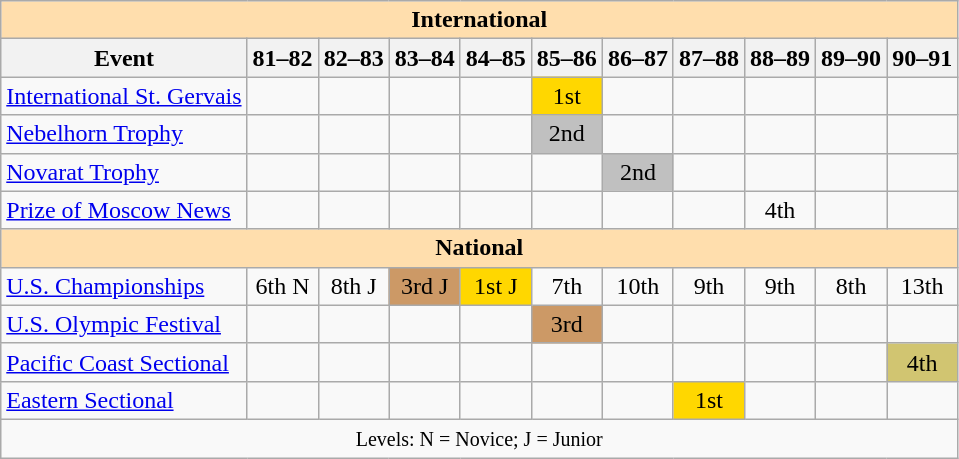<table class="wikitable" style="text-align:center">
<tr>
<th colspan=11 align=center style="background-color: #ffdead; ">International</th>
</tr>
<tr>
<th>Event</th>
<th>81–82</th>
<th>82–83</th>
<th>83–84</th>
<th>84–85</th>
<th>85–86</th>
<th>86–87</th>
<th>87–88</th>
<th>88–89</th>
<th>89–90</th>
<th>90–91</th>
</tr>
<tr>
<td align=left><a href='#'>International St. Gervais</a></td>
<td></td>
<td></td>
<td></td>
<td></td>
<td bgcolor=gold>1st</td>
<td></td>
<td></td>
<td></td>
<td></td>
<td></td>
</tr>
<tr>
<td align=left><a href='#'>Nebelhorn Trophy</a></td>
<td></td>
<td></td>
<td></td>
<td></td>
<td bgcolor=silver>2nd</td>
<td></td>
<td></td>
<td></td>
<td></td>
<td></td>
</tr>
<tr>
<td align=left><a href='#'>Novarat Trophy</a></td>
<td></td>
<td></td>
<td></td>
<td></td>
<td></td>
<td bgcolor=silver>2nd</td>
<td></td>
<td></td>
<td></td>
<td></td>
</tr>
<tr>
<td align=left><a href='#'>Prize of Moscow News</a></td>
<td></td>
<td></td>
<td></td>
<td></td>
<td></td>
<td></td>
<td></td>
<td>4th</td>
<td></td>
<td></td>
</tr>
<tr>
<th colspan=11 align=center style="background-color: #ffdead; ">National</th>
</tr>
<tr>
<td align=left><a href='#'>U.S. Championships</a></td>
<td>6th N</td>
<td>8th J</td>
<td bgcolor=cc9966>3rd J</td>
<td bgcolor=gold>1st J</td>
<td>7th</td>
<td>10th</td>
<td>9th</td>
<td>9th</td>
<td>8th</td>
<td>13th</td>
</tr>
<tr>
<td align=left><a href='#'>U.S. Olympic Festival</a></td>
<td></td>
<td></td>
<td></td>
<td></td>
<td bgcolor=cc9966>3rd</td>
<td></td>
<td></td>
<td></td>
<td></td>
<td></td>
</tr>
<tr>
<td align=left><a href='#'>Pacific Coast Sectional</a></td>
<td></td>
<td></td>
<td></td>
<td></td>
<td></td>
<td></td>
<td></td>
<td></td>
<td></td>
<td bgcolor=d1c571>4th</td>
</tr>
<tr>
<td align=left><a href='#'>Eastern Sectional</a></td>
<td></td>
<td></td>
<td></td>
<td></td>
<td></td>
<td></td>
<td bgcolor=gold>1st</td>
<td></td>
<td></td>
<td></td>
</tr>
<tr>
<td colspan=11 align=center><small> Levels: N = Novice; J = Junior </small></td>
</tr>
</table>
